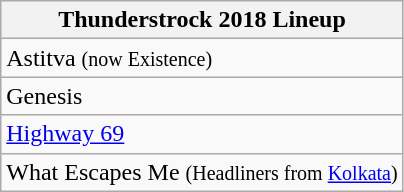<table class="wikitable">
<tr>
<th>Thunderstrock 2018 Lineup</th>
</tr>
<tr>
<td>Astitva <small>(now Existence)</small></td>
</tr>
<tr>
<td>Genesis</td>
</tr>
<tr>
<td><a href='#'> Highway 69</a></td>
</tr>
<tr>
<td>What Escapes Me <small>(Headliners from <a href='#'>Kolkata</a>)</small></td>
</tr>
</table>
